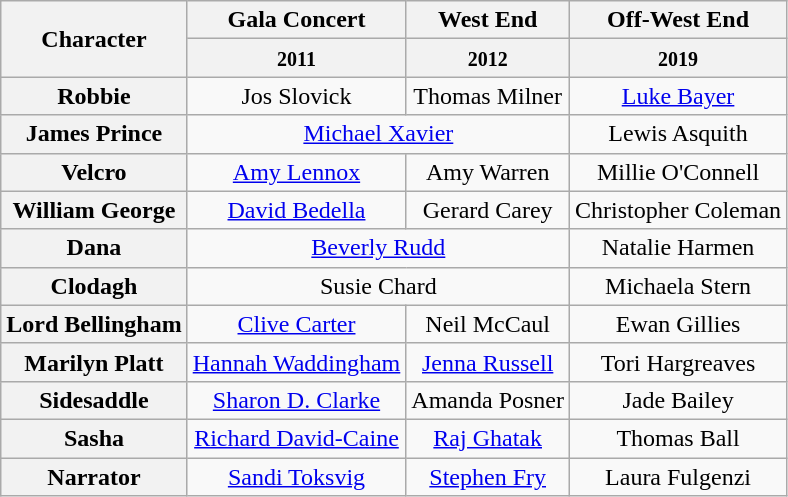<table class="wikitable" style="text-align:center;">
<tr>
<th rowspan="2">Character</th>
<th>Gala Concert</th>
<th>West End</th>
<th>Off-West End</th>
</tr>
<tr>
<th><small>2011</small></th>
<th><small>2012</small></th>
<th><small>2019</small></th>
</tr>
<tr>
<th scope="row">Robbie</th>
<td>Jos Slovick</td>
<td>Thomas Milner</td>
<td><a href='#'>Luke Bayer</a></td>
</tr>
<tr>
<th scope="row">James Prince</th>
<td colspan="2" align="center"><a href='#'>Michael Xavier</a></td>
<td>Lewis Asquith</td>
</tr>
<tr>
<th scope="row">Velcro</th>
<td><a href='#'>Amy Lennox</a></td>
<td>Amy Warren</td>
<td>Millie O'Connell</td>
</tr>
<tr>
<th scope="row">William George</th>
<td><a href='#'>David Bedella</a></td>
<td>Gerard Carey</td>
<td>Christopher Coleman</td>
</tr>
<tr>
<th scope="row">Dana</th>
<td colspan="2" align="center"><a href='#'>Beverly Rudd</a></td>
<td>Natalie Harmen</td>
</tr>
<tr>
<th scope="row">Clodagh</th>
<td colspan="2" align="center">Susie Chard</td>
<td>Michaela Stern</td>
</tr>
<tr>
<th scope="row">Lord Bellingham</th>
<td><a href='#'>Clive Carter</a></td>
<td>Neil McCaul</td>
<td>Ewan Gillies</td>
</tr>
<tr>
<th scope="row">Marilyn Platt</th>
<td><a href='#'>Hannah Waddingham</a></td>
<td><a href='#'>Jenna Russell</a></td>
<td>Tori Hargreaves</td>
</tr>
<tr>
<th scope="row">Sidesaddle</th>
<td><a href='#'>Sharon D. Clarke</a></td>
<td>Amanda Posner</td>
<td>Jade Bailey</td>
</tr>
<tr>
<th scope="row">Sasha</th>
<td><a href='#'>Richard David-Caine</a></td>
<td><a href='#'>Raj Ghatak</a></td>
<td>Thomas Ball</td>
</tr>
<tr>
<th scope="row">Narrator</th>
<td><a href='#'>Sandi Toksvig</a></td>
<td><a href='#'>Stephen Fry</a></td>
<td>Laura Fulgenzi</td>
</tr>
</table>
